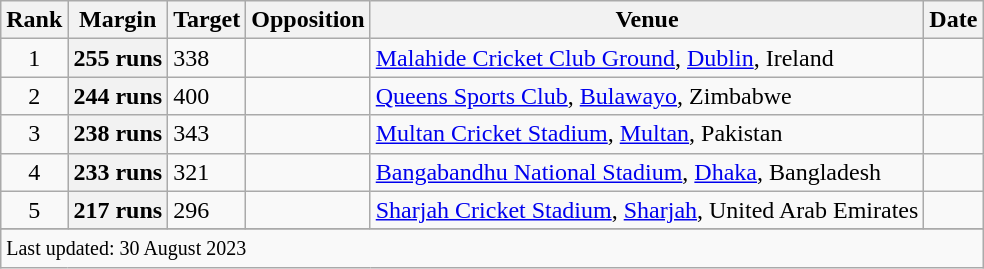<table class="wikitable plainrowheaders">
<tr>
<th scope=col>Rank</th>
<th scope=col>Margin</th>
<th scope=col>Target</th>
<th scope=col>Opposition</th>
<th scope=col>Venue</th>
<th scope=col>Date</th>
</tr>
<tr>
<td align=center>1</td>
<th scope=row style=text-align:center;>255 runs</th>
<td>338</td>
<td></td>
<td><a href='#'>Malahide Cricket Club Ground</a>, <a href='#'>Dublin</a>, Ireland</td>
<td></td>
</tr>
<tr>
<td align=center>2</td>
<th scope=row style=text-align:center;>244 runs</th>
<td>400</td>
<td></td>
<td><a href='#'>Queens Sports Club</a>, <a href='#'>Bulawayo</a>, Zimbabwe</td>
<td></td>
</tr>
<tr>
<td align=center>3</td>
<th scope=row style=text-align:center;>238 runs</th>
<td>343</td>
<td></td>
<td><a href='#'>Multan Cricket Stadium</a>, <a href='#'>Multan</a>, Pakistan</td>
<td></td>
</tr>
<tr>
<td align=center>4</td>
<th scope=row style=text-align:center;>233 runs</th>
<td>321</td>
<td></td>
<td><a href='#'>Bangabandhu National Stadium</a>, <a href='#'>Dhaka</a>, Bangladesh</td>
<td></td>
</tr>
<tr>
<td align=center>5</td>
<th scope=row style=text-align:center;>217 runs</th>
<td>296</td>
<td></td>
<td><a href='#'>Sharjah Cricket Stadium</a>, <a href='#'>Sharjah</a>, United Arab Emirates</td>
<td></td>
</tr>
<tr>
</tr>
<tr class=sortbottom>
<td colspan=6><small>Last updated: 30 August 2023</small></td>
</tr>
</table>
